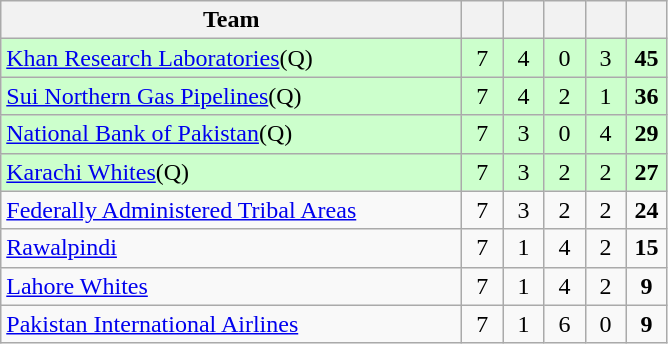<table class="wikitable" style="text-align:center">
<tr>
<th style="width:300px">Team</th>
<th width="20"></th>
<th width="20"></th>
<th width="20"></th>
<th width="20"></th>
<th width="20"></th>
</tr>
<tr style="background:#cfc">
<td style="text-align:left"><a href='#'>Khan Research Laboratories</a>(Q)</td>
<td>7</td>
<td>4</td>
<td>0</td>
<td>3</td>
<td><strong>45</strong></td>
</tr>
<tr style="background:#cfc">
<td style="text-align:left"><a href='#'>Sui Northern Gas Pipelines</a>(Q)</td>
<td>7</td>
<td>4</td>
<td>2</td>
<td>1</td>
<td><strong>36</strong></td>
</tr>
<tr style="background:#cfc">
<td style="text-align:left"><a href='#'>National Bank of Pakistan</a>(Q)</td>
<td>7</td>
<td>3</td>
<td>0</td>
<td>4</td>
<td><strong>29</strong></td>
</tr>
<tr style="background:#cfc">
<td style="text-align:left"><a href='#'>Karachi Whites</a>(Q)</td>
<td>7</td>
<td>3</td>
<td>2</td>
<td>2</td>
<td><strong>27</strong></td>
</tr>
<tr>
<td style="text-align:left"><a href='#'>Federally Administered Tribal Areas</a></td>
<td>7</td>
<td>3</td>
<td>2</td>
<td>2</td>
<td><strong>24</strong></td>
</tr>
<tr>
<td style="text-align:left"><a href='#'>Rawalpindi</a></td>
<td>7</td>
<td>1</td>
<td>4</td>
<td>2</td>
<td><strong>15</strong></td>
</tr>
<tr>
<td style="text-align:left"><a href='#'>Lahore Whites</a></td>
<td>7</td>
<td>1</td>
<td>4</td>
<td>2</td>
<td><strong>9</strong></td>
</tr>
<tr>
<td style="text-align:left"><a href='#'>Pakistan International Airlines</a></td>
<td>7</td>
<td>1</td>
<td>6</td>
<td>0</td>
<td><strong>9</strong></td>
</tr>
</table>
